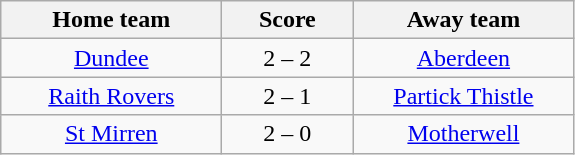<table class="wikitable" style="text-align: center">
<tr>
<th width=140>Home team</th>
<th width=80>Score</th>
<th width=140>Away team</th>
</tr>
<tr>
<td><a href='#'>Dundee</a></td>
<td>2 – 2</td>
<td><a href='#'>Aberdeen</a></td>
</tr>
<tr>
<td><a href='#'>Raith Rovers</a></td>
<td>2 – 1</td>
<td><a href='#'>Partick Thistle</a></td>
</tr>
<tr>
<td><a href='#'>St Mirren</a></td>
<td>2 – 0</td>
<td><a href='#'>Motherwell</a></td>
</tr>
</table>
